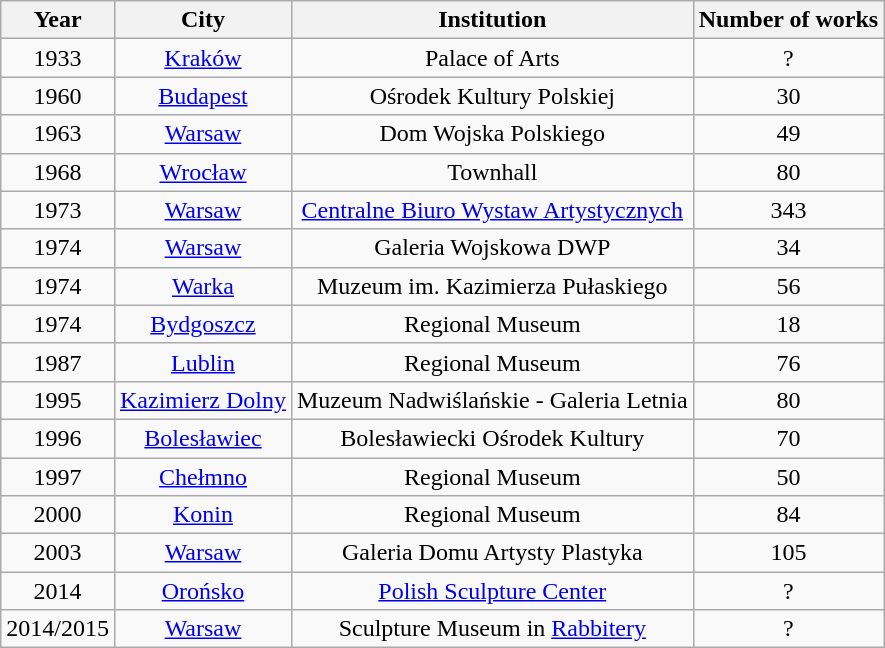<table class="wikitable sortable" style="text-align:center;">
<tr>
<th>Year</th>
<th>City</th>
<th>Institution</th>
<th>Number of works</th>
</tr>
<tr>
<td>1933</td>
<td><a href='#'>Kraków</a></td>
<td>Palace of Arts</td>
<td>?</td>
</tr>
<tr>
<td>1960</td>
<td><a href='#'>Budapest</a></td>
<td>Ośrodek Kultury Polskiej</td>
<td>30</td>
</tr>
<tr>
<td>1963</td>
<td><a href='#'>Warsaw</a></td>
<td>Dom Wojska Polskiego</td>
<td>49</td>
</tr>
<tr>
<td>1968</td>
<td><a href='#'>Wrocław</a></td>
<td>Townhall</td>
<td>80</td>
</tr>
<tr>
<td>1973</td>
<td><a href='#'>Warsaw</a></td>
<td><a href='#'>Centralne Biuro Wystaw Artystycznych</a></td>
<td>343</td>
</tr>
<tr>
<td>1974</td>
<td><a href='#'>Warsaw</a></td>
<td>Galeria Wojskowa DWP</td>
<td>34</td>
</tr>
<tr>
<td>1974</td>
<td><a href='#'>Warka</a></td>
<td>Muzeum im. Kazimierza Pułaskiego</td>
<td>56</td>
</tr>
<tr>
<td>1974</td>
<td><a href='#'>Bydgoszcz</a></td>
<td>Regional Museum</td>
<td>18</td>
</tr>
<tr>
<td>1987</td>
<td><a href='#'>Lublin</a></td>
<td>Regional Museum</td>
<td>76</td>
</tr>
<tr>
<td>1995</td>
<td><a href='#'>Kazimierz Dolny</a></td>
<td>Muzeum Nadwiślańskie - Galeria Letnia</td>
<td>80</td>
</tr>
<tr>
<td>1996</td>
<td><a href='#'>Bolesławiec</a></td>
<td>Bolesławiecki Ośrodek Kultury</td>
<td>70</td>
</tr>
<tr>
<td>1997</td>
<td><a href='#'>Chełmno</a></td>
<td>Regional Museum</td>
<td>50</td>
</tr>
<tr>
<td>2000</td>
<td><a href='#'>Konin</a></td>
<td>Regional Museum</td>
<td>84</td>
</tr>
<tr>
<td>2003</td>
<td><a href='#'>Warsaw</a></td>
<td>Galeria Domu Artysty Plastyka</td>
<td>105</td>
</tr>
<tr>
<td>2014</td>
<td><a href='#'>Orońsko</a></td>
<td><a href='#'>Polish Sculpture Center</a></td>
<td>?</td>
</tr>
<tr>
<td>2014/2015</td>
<td><a href='#'>Warsaw</a></td>
<td>Sculpture Museum in <a href='#'>Rabbitery</a></td>
<td>?</td>
</tr>
</table>
